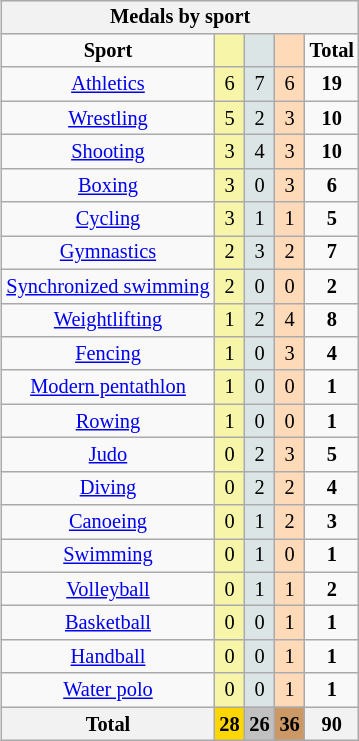<table class="wikitable" style="font-size:85%; float: right;">
<tr style="background:#efefef;">
<th colspan=5>Medals by sport</th>
</tr>
<tr align=center>
<td><strong>Sport</strong></td>
<td bgcolor=#f7f6a8></td>
<td bgcolor=#dce5e5></td>
<td bgcolor=#ffdab9></td>
<td><strong>Total</strong></td>
</tr>
<tr align=center>
<td><a href='#'>Athletics</a></td>
<td style="background:#F7F6A8;">6</td>
<td style="background:#DCE5E5;">7</td>
<td style="background:#FFDAB9;">6</td>
<td><strong>19</strong></td>
</tr>
<tr align=center>
<td><a href='#'>Wrestling</a></td>
<td style="background:#F7F6A8;">5</td>
<td style="background:#DCE5E5;">2</td>
<td style="background:#FFDAB9;">3</td>
<td><strong>10</strong></td>
</tr>
<tr align=center>
<td><a href='#'>Shooting</a></td>
<td style="background:#F7F6A8;">3</td>
<td style="background:#DCE5E5;">4</td>
<td style="background:#FFDAB9;">3</td>
<td><strong>10</strong></td>
</tr>
<tr align=center>
<td><a href='#'>Boxing</a></td>
<td style="background:#F7F6A8;">3</td>
<td style="background:#DCE5E5;">0</td>
<td style="background:#FFDAB9;">3</td>
<td><strong>6</strong></td>
</tr>
<tr align=center>
<td><a href='#'>Cycling</a></td>
<td style="background:#F7F6A8;">3</td>
<td style="background:#DCE5E5;">1</td>
<td style="background:#FFDAB9;">1</td>
<td><strong>5</strong></td>
</tr>
<tr align=center>
<td><a href='#'>Gymnastics</a></td>
<td style="background:#F7F6A8;">2</td>
<td style="background:#DCE5E5;">3</td>
<td style="background:#FFDAB9;">2</td>
<td><strong>7</strong></td>
</tr>
<tr align=center>
<td><a href='#'>Synchronized swimming</a></td>
<td style="background:#F7F6A8;">2</td>
<td style="background:#DCE5E5;">0</td>
<td style="background:#FFDAB9;">0</td>
<td><strong>2</strong></td>
</tr>
<tr align=center>
<td><a href='#'>Weightlifting</a></td>
<td style="background:#F7F6A8;">1</td>
<td style="background:#DCE5E5;">2</td>
<td style="background:#FFDAB9;">4</td>
<td><strong>8</strong></td>
</tr>
<tr align=center>
<td><a href='#'>Fencing</a></td>
<td style="background:#F7F6A8;">1</td>
<td style="background:#DCE5E5;">0</td>
<td style="background:#FFDAB9;">3</td>
<td><strong>4</strong></td>
</tr>
<tr align=center>
<td><a href='#'>Modern pentathlon</a></td>
<td style="background:#F7F6A8;">1</td>
<td style="background:#DCE5E5;">0</td>
<td style="background:#FFDAB9;">0</td>
<td><strong>1</strong></td>
</tr>
<tr align=center>
<td><a href='#'>Rowing</a></td>
<td style="background:#F7F6A8;">1</td>
<td style="background:#DCE5E5;">0</td>
<td style="background:#FFDAB9;">0</td>
<td><strong>1</strong></td>
</tr>
<tr align=center>
<td><a href='#'>Judo</a></td>
<td style="background:#F7F6A8;">0</td>
<td style="background:#DCE5E5;">2</td>
<td style="background:#FFDAB9;">3</td>
<td><strong>5</strong></td>
</tr>
<tr align=center>
<td><a href='#'>Diving</a></td>
<td style="background:#F7F6A8;">0</td>
<td style="background:#DCE5E5;">2</td>
<td style="background:#FFDAB9;">2</td>
<td><strong>4</strong></td>
</tr>
<tr align=center>
<td><a href='#'>Canoeing</a></td>
<td style="background:#F7F6A8;">0</td>
<td style="background:#DCE5E5;">1</td>
<td style="background:#FFDAB9;">2</td>
<td><strong>3</strong></td>
</tr>
<tr align=center>
<td><a href='#'>Swimming</a></td>
<td style="background:#F7F6A8;">0</td>
<td style="background:#DCE5E5;">1</td>
<td style="background:#FFDAB9;">0</td>
<td><strong>1</strong></td>
</tr>
<tr align=center>
<td><a href='#'>Volleyball</a></td>
<td style="background:#F7F6A8;">0</td>
<td style="background:#DCE5E5;">1</td>
<td style="background:#FFDAB9;">1</td>
<td><strong>2</strong></td>
</tr>
<tr align=center>
<td><a href='#'>Basketball</a></td>
<td style="background:#F7F6A8;">0</td>
<td style="background:#DCE5E5;">0</td>
<td style="background:#FFDAB9;">1</td>
<td><strong>1</strong></td>
</tr>
<tr align=center>
<td><a href='#'>Handball</a></td>
<td style="background:#F7F6A8;">0</td>
<td style="background:#DCE5E5;">0</td>
<td style="background:#FFDAB9;">1</td>
<td><strong>1</strong></td>
</tr>
<tr align=center>
<td><a href='#'>Water polo</a></td>
<td style="background:#F7F6A8;">0</td>
<td style="background:#DCE5E5;">0</td>
<td style="background:#FFDAB9;">1</td>
<td><strong>1</strong></td>
</tr>
<tr align=center>
<th>Total</th>
<th style="background:gold;">28</th>
<th style="background:silver;">26</th>
<th style="background:#c96;">36</th>
<th>90</th>
</tr>
</table>
